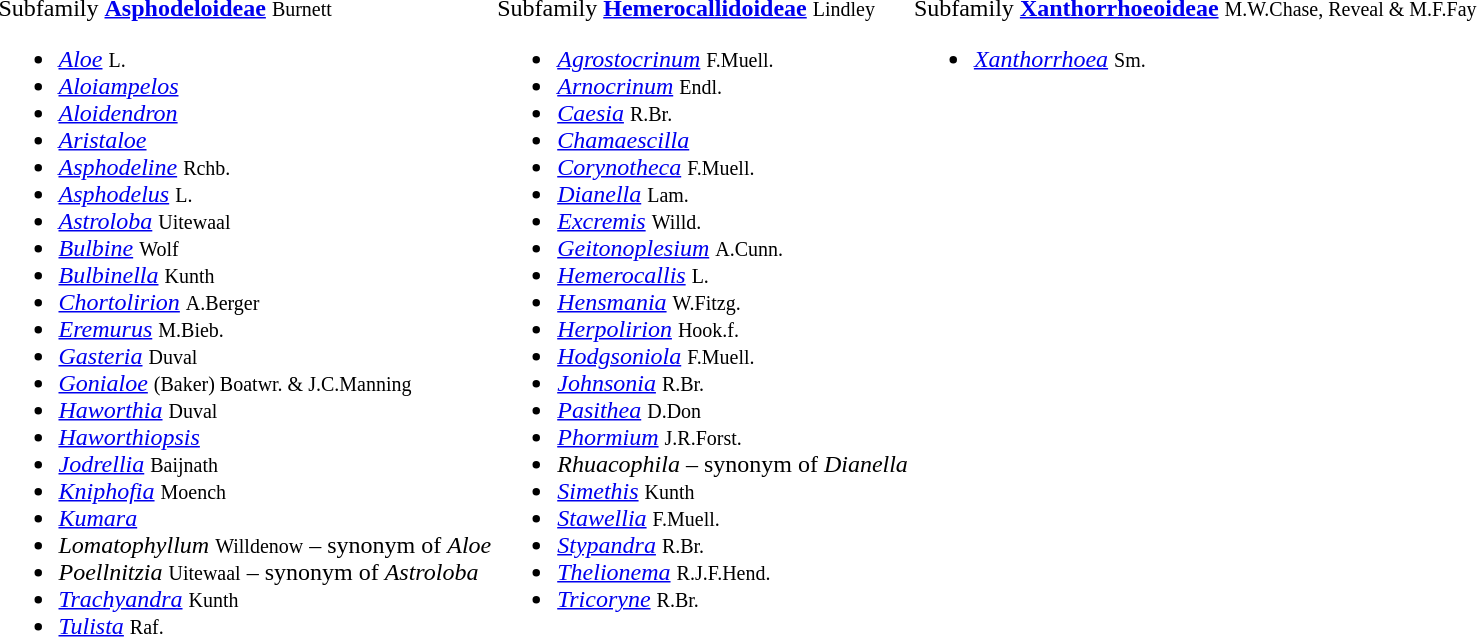<table border="0">
<tr>
<td valign="top"><br>Subfamily <strong><a href='#'>Asphodeloideae</a></strong> <small>Burnett</small>  <ul><li><em><a href='#'>Aloe</a></em> <small>L.</small></li><li><em><a href='#'>Aloiampelos</a></em> </li><li><em><a href='#'>Aloidendron</a></em> </li><li><em><a href='#'>Aristaloe</a></em> </li><li><em><a href='#'>Asphodeline</a></em> <small>Rchb.</small></li><li><em><a href='#'>Asphodelus</a></em> <small>L.</small></li><li><em><a href='#'>Astroloba</a></em> <small>Uitewaal</small></li><li><em><a href='#'>Bulbine</a></em> <small>Wolf</small></li><li><em><a href='#'>Bulbinella</a></em> <small>Kunth</small></li><li><em><a href='#'>Chortolirion</a></em> <small>A.Berger</small></li><li><em><a href='#'>Eremurus</a></em> <small>M.Bieb.</small></li><li><em><a href='#'>Gasteria</a></em> <small>Duval</small></li><li><em><a href='#'>Gonialoe</a></em> <small>(Baker) Boatwr. & J.C.Manning</small></li><li><em><a href='#'>Haworthia</a></em> <small>Duval</small></li><li><em><a href='#'>Haworthiopsis</a></em> </li><li><em><a href='#'>Jodrellia</a></em> <small>Baijnath</small></li><li><em><a href='#'>Kniphofia</a></em> <small>Moench</small></li><li><em><a href='#'>Kumara</a></em> </li><li><em>Lomatophyllum</em> <small>Willdenow</small> – synonym of <em>Aloe</em></li><li><em>Poellnitzia</em> <small>Uitewaal</small> – synonym of <em>Astroloba</em></li><li><em><a href='#'>Trachyandra</a></em> <small>Kunth</small></li><li><em><a href='#'>Tulista</a></em> <small>Raf.</small></li></ul></td>
<td valign="top"><br>Subfamily <strong><a href='#'>Hemerocallidoideae</a></strong> <small>Lindley</small>  <ul><li><em><a href='#'>Agrostocrinum</a></em> <small>F.Muell.</small></li><li><em><a href='#'>Arnocrinum</a></em> <small>Endl.</small></li><li><em><a href='#'>Caesia</a></em> <small>R.Br.</small></li><li><em><a href='#'>Chamaescilla</a></em> </li><li><em><a href='#'>Corynotheca</a></em> <small>F.Muell.</small></li><li><em><a href='#'>Dianella</a></em> <small>Lam.</small></li><li><em><a href='#'>Excremis</a></em> <small>Willd.</small></li><li><em><a href='#'>Geitonoplesium</a></em> <small>A.Cunn.</small></li><li><em><a href='#'>Hemerocallis</a></em> <small>L.</small></li><li><em><a href='#'>Hensmania</a></em> <small>W.Fitzg.</small></li><li><em><a href='#'>Herpolirion</a></em> <small>Hook.f.</small></li><li><em><a href='#'>Hodgsoniola</a></em> <small>F.Muell.</small></li><li><em><a href='#'>Johnsonia</a></em> <small>R.Br.</small></li><li><em><a href='#'>Pasithea</a></em> <small>D.Don</small></li><li><em><a href='#'>Phormium</a></em> <small>J.R.Forst.</small></li><li><em>Rhuacophila</em>  – synonym of <em>Dianella</em></li><li><em><a href='#'>Simethis</a></em> <small>Kunth</small></li><li><em><a href='#'>Stawellia</a></em> <small>F.Muell.</small></li><li><em><a href='#'>Stypandra</a></em> <small>R.Br.</small></li><li><em><a href='#'>Thelionema</a></em> <small>R.J.F.Hend.</small></li><li><em><a href='#'>Tricoryne</a></em> <small>R.Br.</small></li></ul></td>
<td valign="top"><br>Subfamily <strong><a href='#'>Xanthorrhoeoideae</a></strong> <small>M.W.Chase, Reveal & M.F.Fay</small><ul><li><em><a href='#'>Xanthorrhoea</a></em> <small>Sm.</small></li></ul></td>
</tr>
</table>
